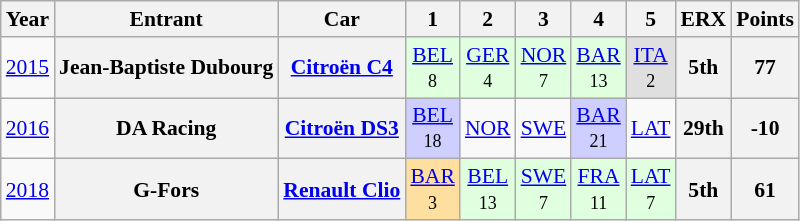<table class="wikitable" border="1" style="text-align:center; font-size:90%;">
<tr valign="top">
<th>Year</th>
<th>Entrant</th>
<th>Car</th>
<th>1</th>
<th>2</th>
<th>3</th>
<th>4</th>
<th>5</th>
<th>ERX</th>
<th>Points</th>
</tr>
<tr>
<td><a href='#'>2015</a></td>
<th>Jean-Baptiste Dubourg</th>
<th><a href='#'>Citroën C4</a></th>
<td style="background:#dfffdf;"><a href='#'>BEL</a><br><small>8</small></td>
<td style="background:#dfffdf;"><a href='#'>GER</a><br><small>4</small></td>
<td style="background:#dfffdf;"><a href='#'>NOR</a><br><small>7</small></td>
<td style="background:#dfffdf;"><a href='#'>BAR</a><br><small>13</small></td>
<td style="background:#dfdfdf;"><a href='#'>ITA</a><br><small>2</small></td>
<th>5th</th>
<th>77</th>
</tr>
<tr>
<td><a href='#'>2016</a></td>
<th>DA Racing</th>
<th><a href='#'>Citroën DS3</a></th>
<td style="background:#CFCFFF;"><a href='#'>BEL</a><br><small>18</small></td>
<td><a href='#'>NOR</a><br><small></small></td>
<td><a href='#'>SWE</a><br><small></small></td>
<td style="background:#CFCFFF;"><a href='#'>BAR</a><br><small>21</small></td>
<td><a href='#'>LAT</a><br><small></small></td>
<th>29th</th>
<th>-10</th>
</tr>
<tr>
<td><a href='#'>2018</a></td>
<th>G-Fors</th>
<th><a href='#'>Renault Clio</a></th>
<td style="background:#FFDF9F;"><a href='#'>BAR</a><br><small>3</small></td>
<td style="background:#dfffdf;"><a href='#'>BEL</a><br><small>13</small></td>
<td style="background:#dfffdf;"><a href='#'>SWE</a><br><small>7</small></td>
<td style="background:#dfffdf;"><a href='#'>FRA</a><br><small>11</small></td>
<td style="background:#dfffdf;"><a href='#'>LAT</a><br><small>7</small></td>
<th>5th</th>
<th>61</th>
</tr>
</table>
